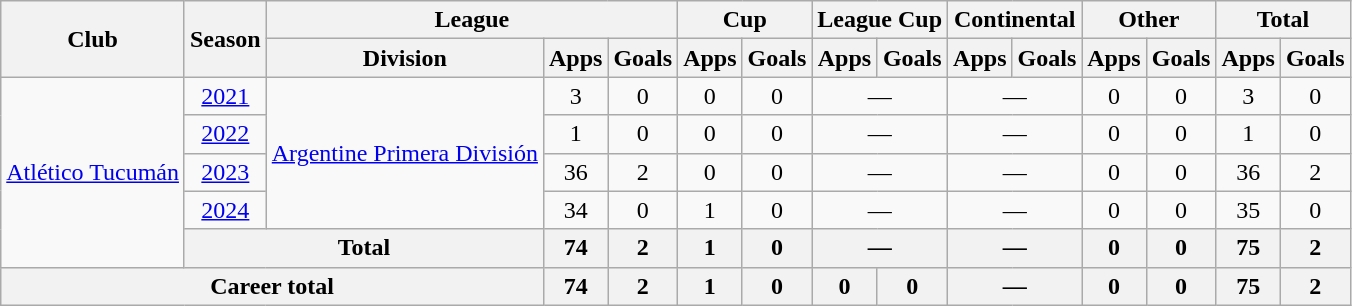<table class="wikitable" style="text-align:center">
<tr>
<th rowspan="2">Club</th>
<th rowspan="2">Season</th>
<th colspan="3">League</th>
<th colspan="2">Cup</th>
<th colspan="2">League Cup</th>
<th colspan="2">Continental</th>
<th colspan="2">Other</th>
<th colspan="2">Total</th>
</tr>
<tr>
<th>Division</th>
<th>Apps</th>
<th>Goals</th>
<th>Apps</th>
<th>Goals</th>
<th>Apps</th>
<th>Goals</th>
<th>Apps</th>
<th>Goals</th>
<th>Apps</th>
<th>Goals</th>
<th>Apps</th>
<th>Goals</th>
</tr>
<tr>
<td rowspan="5"><a href='#'>Atlético Tucumán</a></td>
<td><a href='#'>2021</a></td>
<td rowspan="4"><a href='#'>Argentine Primera División</a></td>
<td>3</td>
<td>0</td>
<td>0</td>
<td>0</td>
<td colspan="2">—</td>
<td colspan="2">—</td>
<td>0</td>
<td>0</td>
<td>3</td>
<td>0</td>
</tr>
<tr>
<td><a href='#'>2022</a></td>
<td>1</td>
<td>0</td>
<td>0</td>
<td>0</td>
<td colspan="2">—</td>
<td colspan="2">—</td>
<td>0</td>
<td>0</td>
<td>1</td>
<td>0</td>
</tr>
<tr>
<td><a href='#'>2023</a></td>
<td>36</td>
<td>2</td>
<td>0</td>
<td>0</td>
<td colspan="2">—</td>
<td colspan="2">—</td>
<td>0</td>
<td>0</td>
<td>36</td>
<td>2</td>
</tr>
<tr>
<td><a href='#'>2024</a></td>
<td>34</td>
<td>0</td>
<td>1</td>
<td>0</td>
<td colspan="2">—</td>
<td colspan="2">—</td>
<td>0</td>
<td>0</td>
<td>35</td>
<td>0</td>
</tr>
<tr>
<th colspan="2">Total</th>
<th>74</th>
<th>2</th>
<th>1</th>
<th>0</th>
<th colspan="2">—</th>
<th colspan="2">—</th>
<th>0</th>
<th>0</th>
<th>75</th>
<th>2</th>
</tr>
<tr>
<th colspan="3">Career total</th>
<th>74</th>
<th>2</th>
<th>1</th>
<th>0</th>
<th>0</th>
<th>0</th>
<th colspan="2">—</th>
<th>0</th>
<th>0</th>
<th>75</th>
<th>2</th>
</tr>
</table>
